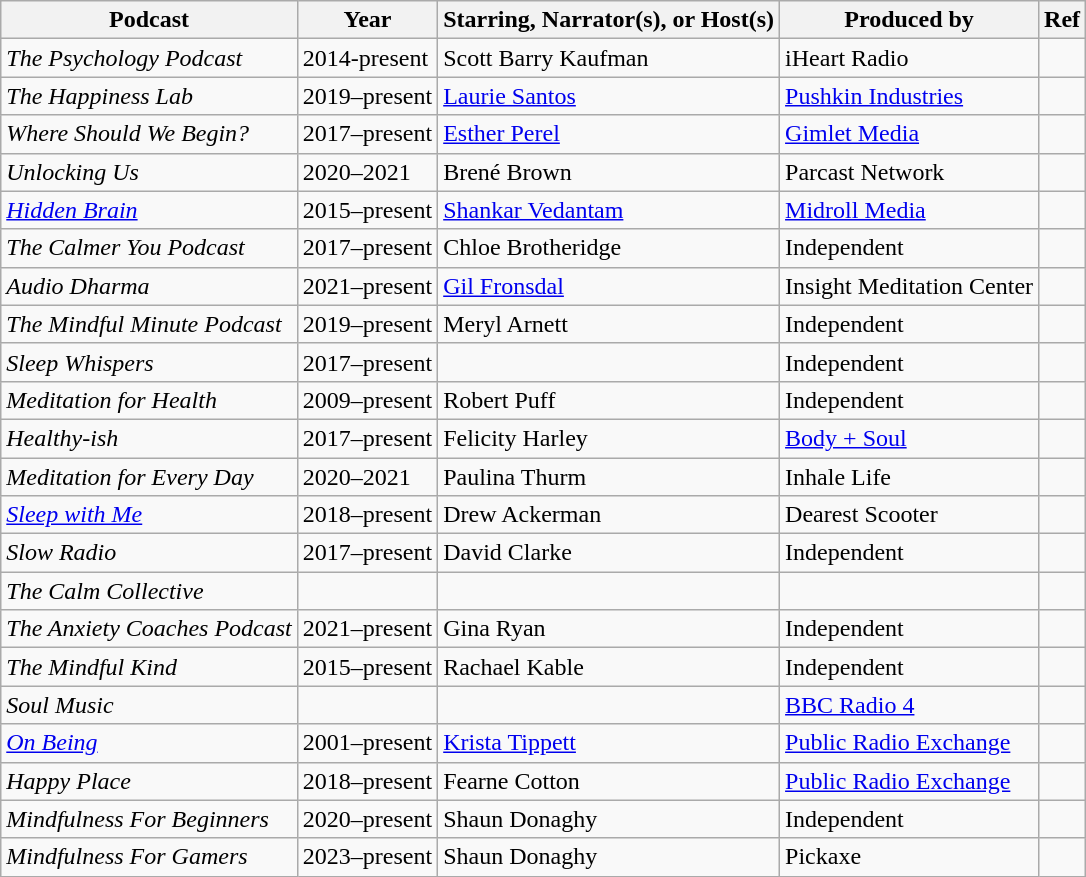<table class="wikitable sortable">
<tr>
<th>Podcast</th>
<th>Year</th>
<th>Starring, Narrator(s), or Host(s)</th>
<th>Produced by</th>
<th>Ref</th>
</tr>
<tr>
<td><em>The Psychology Podcast</em></td>
<td>2014-present</td>
<td>Scott Barry Kaufman</td>
<td>iHeart Radio</td>
<td></td>
</tr>
<tr>
<td><em>The Happiness Lab</em></td>
<td>2019–present</td>
<td><a href='#'>Laurie Santos</a></td>
<td><a href='#'>Pushkin Industries</a></td>
<td></td>
</tr>
<tr>
<td><em>Where Should We Begin?</em></td>
<td>2017–present</td>
<td><a href='#'>Esther Perel</a></td>
<td><a href='#'>Gimlet Media</a></td>
<td></td>
</tr>
<tr>
<td><em>Unlocking Us</em></td>
<td>2020–2021</td>
<td>Brené Brown</td>
<td>Parcast Network</td>
<td></td>
</tr>
<tr>
<td><em><a href='#'>Hidden Brain</a></em></td>
<td>2015–present</td>
<td><a href='#'>Shankar Vedantam</a></td>
<td><a href='#'>Midroll Media</a></td>
<td></td>
</tr>
<tr>
<td><em>The Calmer You Podcast</em></td>
<td>2017–present</td>
<td>Chloe Brotheridge</td>
<td>Independent</td>
<td></td>
</tr>
<tr>
<td><em>Audio Dharma</em></td>
<td>2021–present</td>
<td><a href='#'>Gil Fronsdal</a></td>
<td>Insight Meditation Center</td>
<td></td>
</tr>
<tr>
<td><em>The Mindful Minute Podcast</em></td>
<td>2019–present</td>
<td>Meryl Arnett</td>
<td>Independent</td>
<td></td>
</tr>
<tr>
<td><em>Sleep Whispers</em></td>
<td>2017–present</td>
<td></td>
<td>Independent</td>
<td></td>
</tr>
<tr>
<td><em>Meditation for Health</em></td>
<td>2009–present</td>
<td>Robert Puff</td>
<td>Independent</td>
<td></td>
</tr>
<tr>
<td><em>Healthy-ish</em></td>
<td>2017–present</td>
<td>Felicity Harley</td>
<td><a href='#'>Body + Soul</a></td>
<td></td>
</tr>
<tr>
<td><em>Meditation for Every Day</em></td>
<td>2020–2021</td>
<td>Paulina Thurm</td>
<td>Inhale Life</td>
<td></td>
</tr>
<tr>
<td><em><a href='#'>Sleep with Me</a></em></td>
<td>2018–present</td>
<td>Drew Ackerman</td>
<td>Dearest Scooter</td>
<td></td>
</tr>
<tr>
<td><em>Slow Radio</em></td>
<td>2017–present</td>
<td>David Clarke</td>
<td>Independent</td>
<td></td>
</tr>
<tr>
<td><em>The Calm Collective</em></td>
<td></td>
<td></td>
<td></td>
<td></td>
</tr>
<tr>
<td><em>The Anxiety Coaches Podcast</em></td>
<td>2021–present</td>
<td>Gina Ryan</td>
<td>Independent</td>
<td></td>
</tr>
<tr>
<td><em>The Mindful Kind</em></td>
<td>2015–present</td>
<td>Rachael Kable</td>
<td>Independent</td>
<td></td>
</tr>
<tr>
<td><em>Soul Music</em></td>
<td></td>
<td></td>
<td><a href='#'>BBC Radio 4</a></td>
<td></td>
</tr>
<tr>
<td><em><a href='#'>On Being</a></em></td>
<td>2001–present</td>
<td><a href='#'>Krista Tippett</a></td>
<td><a href='#'>Public Radio Exchange</a></td>
<td></td>
</tr>
<tr>
<td><em>Happy Place</em></td>
<td>2018–present</td>
<td>Fearne Cotton</td>
<td><a href='#'>Public Radio Exchange</a></td>
<td></td>
</tr>
<tr>
<td><em>Mindfulness For Beginners</em></td>
<td>2020–present</td>
<td>Shaun Donaghy</td>
<td>Independent</td>
<td></td>
</tr>
<tr>
<td><em>Mindfulness For Gamers</em></td>
<td>2023–present</td>
<td>Shaun Donaghy</td>
<td>Pickaxe</td>
<td></td>
</tr>
</table>
